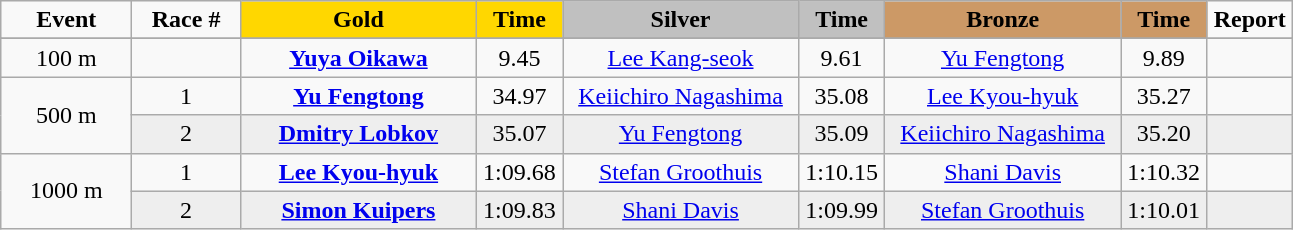<table class="wikitable">
<tr>
<td width="80" align="center"><strong>Event</strong></td>
<td width="65" align="center"><strong>Race #</strong></td>
<td width="150" bgcolor="gold" align="center"><strong>Gold</strong></td>
<td width="50" bgcolor="gold" align="center"><strong>Time</strong></td>
<td width="150" bgcolor="silver" align="center"><strong>Silver</strong></td>
<td width="50" bgcolor="silver" align="center"><strong>Time</strong></td>
<td width="150" bgcolor="#CC9966" align="center"><strong>Bronze</strong></td>
<td width="50" bgcolor="#CC9966" align="center"><strong>Time</strong></td>
<td width="50" align="center"><strong>Report</strong></td>
</tr>
<tr bgcolor="#cccccc">
</tr>
<tr>
<td align="center">100 m</td>
<td align="center"></td>
<td align="center"><strong><a href='#'>Yuya Oikawa</a></strong><br><small></small></td>
<td align="center">9.45</td>
<td align="center"><a href='#'>Lee Kang-seok</a><br><small></small></td>
<td align="center">9.61</td>
<td align="center"><a href='#'>Yu Fengtong</a><br><small></small></td>
<td align="center">9.89</td>
<td align="center"></td>
</tr>
<tr>
<td rowspan=2 align="center">500 m</td>
<td align="center">1</td>
<td align="center"><strong><a href='#'>Yu Fengtong</a></strong><br><small></small></td>
<td align="center">34.97</td>
<td align="center"><a href='#'>Keiichiro Nagashima</a><br><small></small></td>
<td align="center">35.08</td>
<td align="center"><a href='#'>Lee Kyou-hyuk</a><br><small></small></td>
<td align="center">35.27</td>
<td align="center"></td>
</tr>
<tr bgcolor="#eeeeee">
<td align="center">2</td>
<td align="center"><strong><a href='#'>Dmitry Lobkov</a></strong><br><small></small></td>
<td align="center">35.07</td>
<td align="center"><a href='#'>Yu Fengtong</a><br><small></small></td>
<td align="center">35.09</td>
<td align="center"><a href='#'>Keiichiro Nagashima</a><br><small></small></td>
<td align="center">35.20</td>
<td align="center"></td>
</tr>
<tr>
<td rowspan=2 align="center">1000 m</td>
<td align="center">1</td>
<td align="center"><strong><a href='#'>Lee Kyou-hyuk</a></strong><br><small></small></td>
<td align="center">1:09.68</td>
<td align="center"><a href='#'>Stefan Groothuis</a><br><small></small></td>
<td align="center">1:10.15</td>
<td align="center"><a href='#'>Shani Davis</a><br><small></small></td>
<td align="center">1:10.32</td>
<td align="center"></td>
</tr>
<tr bgcolor="#eeeeee">
<td align="center">2</td>
<td align="center"><strong><a href='#'>Simon Kuipers</a></strong><br><small></small></td>
<td align="center">1:09.83</td>
<td align="center"><a href='#'>Shani Davis</a><br><small></small></td>
<td align="center">1:09.99</td>
<td align="center"><a href='#'>Stefan Groothuis</a><br><small></small></td>
<td align="center">1:10.01</td>
<td align="center"></td>
</tr>
</table>
